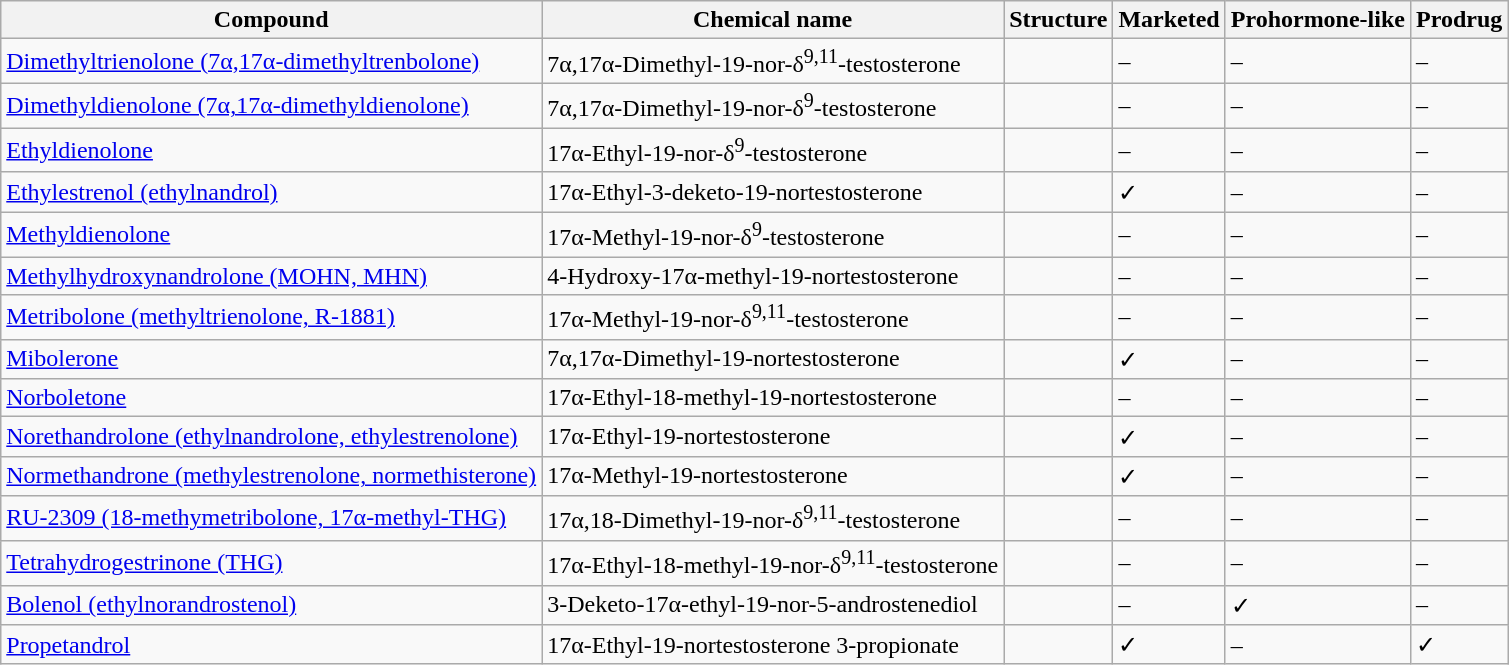<table class="wikitable" border="1">
<tr>
<th>Compound</th>
<th>Chemical name</th>
<th>Structure</th>
<th>Marketed</th>
<th>Prohormone-like</th>
<th>Prodrug</th>
</tr>
<tr>
<td><a href='#'>Dimethyltrienolone (7α,17α-dimethyltrenbolone)</a></td>
<td>7α,17α-Dimethyl-19-nor-δ<sup>9,11</sup>-testosterone</td>
<td></td>
<td>–</td>
<td>–</td>
<td>–</td>
</tr>
<tr>
<td><a href='#'>Dimethyldienolone (7α,17α-dimethyldienolone)</a></td>
<td>7α,17α-Dimethyl-19-nor-δ<sup>9</sup>-testosterone</td>
<td></td>
<td>–</td>
<td>–</td>
<td>–</td>
</tr>
<tr>
<td><a href='#'>Ethyldienolone</a></td>
<td>17α-Ethyl-19-nor-δ<sup>9</sup>-testosterone</td>
<td></td>
<td>–</td>
<td>–</td>
<td>–</td>
</tr>
<tr>
<td><a href='#'>Ethylestrenol (ethylnandrol)</a></td>
<td>17α-Ethyl-3-deketo-19-nortestosterone</td>
<td></td>
<td>✓</td>
<td>–</td>
<td>–</td>
</tr>
<tr>
<td><a href='#'>Methyldienolone</a></td>
<td>17α-Methyl-19-nor-δ<sup>9</sup>-testosterone</td>
<td></td>
<td>–</td>
<td>–</td>
<td>–</td>
</tr>
<tr>
<td><a href='#'>Methylhydroxynandrolone (MOHN, MHN)</a></td>
<td>4-Hydroxy-17α-methyl-19-nortestosterone</td>
<td></td>
<td>–</td>
<td>–</td>
<td>–</td>
</tr>
<tr>
<td><a href='#'>Metribolone (methyltrienolone, R-1881)</a></td>
<td>17α-Methyl-19-nor-δ<sup>9,11</sup>-testosterone</td>
<td></td>
<td>–</td>
<td>–</td>
<td>–</td>
</tr>
<tr>
<td><a href='#'>Mibolerone</a></td>
<td>7α,17α-Dimethyl-19-nortestosterone</td>
<td></td>
<td>✓</td>
<td>–</td>
<td>–</td>
</tr>
<tr>
<td><a href='#'>Norboletone</a></td>
<td>17α-Ethyl-18-methyl-19-nortestosterone</td>
<td></td>
<td>–</td>
<td>–</td>
<td>–</td>
</tr>
<tr>
<td><a href='#'>Norethandrolone (ethylnandrolone, ethylestrenolone)</a></td>
<td>17α-Ethyl-19-nortestosterone</td>
<td></td>
<td>✓</td>
<td>–</td>
<td>–</td>
</tr>
<tr>
<td><a href='#'>Normethandrone (methylestrenolone, normethisterone)</a></td>
<td>17α-Methyl-19-nortestosterone</td>
<td></td>
<td>✓</td>
<td>–</td>
<td>–</td>
</tr>
<tr>
<td><a href='#'>RU-2309 (18-methymetribolone, 17α-methyl-THG)</a></td>
<td>17α,18-Dimethyl-19-nor-δ<sup>9,11</sup>-testosterone</td>
<td></td>
<td>–</td>
<td>–</td>
<td>–</td>
</tr>
<tr>
<td><a href='#'>Tetrahydrogestrinone (THG)</a></td>
<td>17α-Ethyl-18-methyl-19-nor-δ<sup>9,11</sup>-testosterone</td>
<td></td>
<td>–</td>
<td>–</td>
<td>–</td>
</tr>
<tr>
<td><a href='#'>Bolenol (ethylnorandrostenol)</a></td>
<td>3-Deketo-17α-ethyl-19-nor-5-androstenediol</td>
<td></td>
<td>–</td>
<td>✓</td>
<td>–</td>
</tr>
<tr>
<td><a href='#'>Propetandrol</a></td>
<td>17α-Ethyl-19-nortestosterone 3-propionate</td>
<td></td>
<td>✓</td>
<td>–</td>
<td>✓</td>
</tr>
</table>
